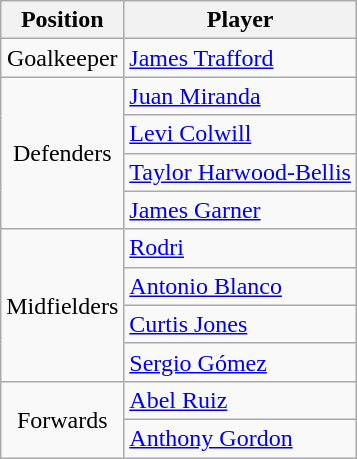<table class="wikitable" style="text-align:center">
<tr>
<th>Position</th>
<th>Player</th>
</tr>
<tr>
<td>Goalkeeper</td>
<td align=left> <a href='#'>James Trafford</a></td>
</tr>
<tr>
<td rowspan=4>Defenders</td>
<td align=left> <a href='#'>Juan Miranda</a></td>
</tr>
<tr>
<td align=left> <a href='#'>Levi Colwill</a></td>
</tr>
<tr>
<td align=left> <a href='#'>Taylor Harwood-Bellis</a></td>
</tr>
<tr>
<td align=left> <a href='#'>James Garner</a></td>
</tr>
<tr>
<td rowspan=4>Midfielders</td>
<td align=left> <a href='#'>Rodri</a></td>
</tr>
<tr>
<td align=left> <a href='#'>Antonio Blanco</a></td>
</tr>
<tr>
<td align=left> <a href='#'>Curtis Jones</a></td>
</tr>
<tr>
<td align=left> <a href='#'>Sergio Gómez</a></td>
</tr>
<tr>
<td rowspan=2>Forwards</td>
<td align=left> <a href='#'>Abel Ruiz</a></td>
</tr>
<tr>
<td align=left> <a href='#'>Anthony Gordon</a></td>
</tr>
</table>
